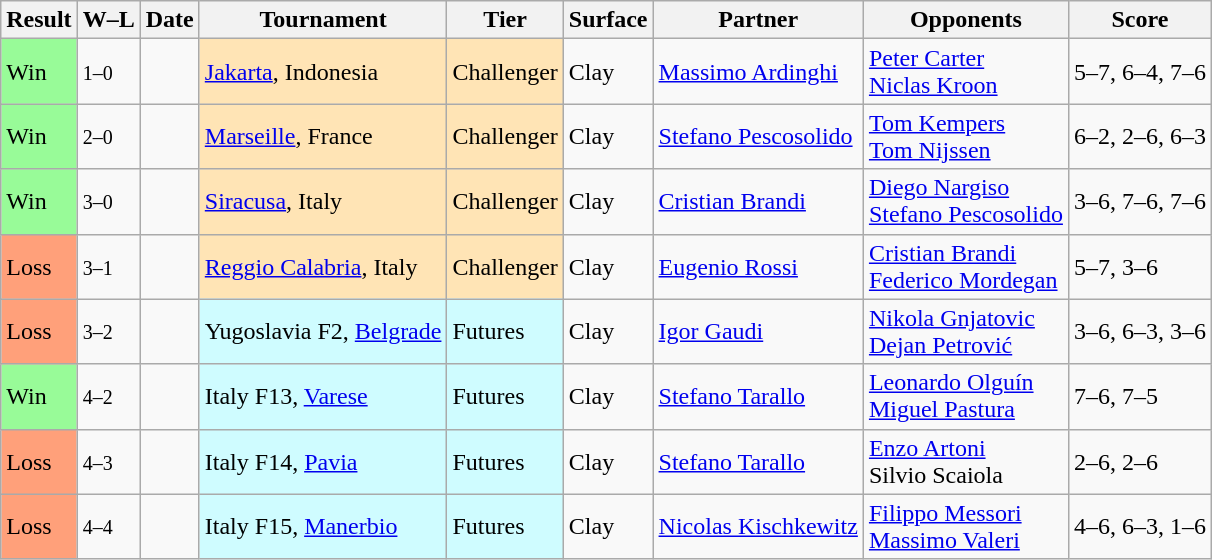<table class="sortable wikitable">
<tr>
<th>Result</th>
<th class="unsortable">W–L</th>
<th>Date</th>
<th>Tournament</th>
<th>Tier</th>
<th>Surface</th>
<th>Partner</th>
<th>Opponents</th>
<th class="unsortable">Score</th>
</tr>
<tr>
<td style="background:#98fb98;">Win</td>
<td><small>1–0</small></td>
<td></td>
<td style="background:moccasin;"><a href='#'>Jakarta</a>, Indonesia</td>
<td style="background:moccasin;">Challenger</td>
<td>Clay</td>
<td> <a href='#'>Massimo Ardinghi</a></td>
<td> <a href='#'>Peter Carter</a> <br>  <a href='#'>Niclas Kroon</a></td>
<td>5–7, 6–4, 7–6</td>
</tr>
<tr>
<td style="background:#98fb98;">Win</td>
<td><small>2–0</small></td>
<td></td>
<td style="background:moccasin;"><a href='#'>Marseille</a>, France</td>
<td style="background:moccasin;">Challenger</td>
<td>Clay</td>
<td> <a href='#'>Stefano Pescosolido</a></td>
<td> <a href='#'>Tom Kempers</a> <br>  <a href='#'>Tom Nijssen</a></td>
<td>6–2, 2–6, 6–3</td>
</tr>
<tr>
<td style="background:#98fb98;">Win</td>
<td><small>3–0</small></td>
<td></td>
<td style="background:moccasin;"><a href='#'>Siracusa</a>, Italy</td>
<td style="background:moccasin;">Challenger</td>
<td>Clay</td>
<td> <a href='#'>Cristian Brandi</a></td>
<td> <a href='#'>Diego Nargiso</a> <br>  <a href='#'>Stefano Pescosolido</a></td>
<td>3–6, 7–6, 7–6</td>
</tr>
<tr>
<td style="background:#ffa07a;">Loss</td>
<td><small>3–1</small></td>
<td></td>
<td style="background:moccasin;"><a href='#'>Reggio Calabria</a>, Italy</td>
<td style="background:moccasin;">Challenger</td>
<td>Clay</td>
<td> <a href='#'>Eugenio Rossi</a></td>
<td> <a href='#'>Cristian Brandi</a> <br>  <a href='#'>Federico Mordegan</a></td>
<td>5–7, 3–6</td>
</tr>
<tr>
<td style="background:#ffa07a;">Loss</td>
<td><small>3–2</small></td>
<td></td>
<td style="background:#cffcff;">Yugoslavia F2, <a href='#'>Belgrade</a></td>
<td style="background:#cffcff;">Futures</td>
<td>Clay</td>
<td> <a href='#'>Igor Gaudi</a></td>
<td> <a href='#'>Nikola Gnjatovic</a> <br>  <a href='#'>Dejan Petrović</a></td>
<td>3–6, 6–3, 3–6</td>
</tr>
<tr>
<td style="background:#98fb98;">Win</td>
<td><small>4–2</small></td>
<td></td>
<td style="background:#cffcff;">Italy F13, <a href='#'>Varese</a></td>
<td style="background:#cffcff;">Futures</td>
<td>Clay</td>
<td> <a href='#'>Stefano Tarallo</a></td>
<td> <a href='#'>Leonardo Olguín</a> <br>  <a href='#'>Miguel Pastura</a></td>
<td>7–6, 7–5</td>
</tr>
<tr>
<td style="background:#ffa07a;">Loss</td>
<td><small>4–3</small></td>
<td></td>
<td style="background:#cffcff;">Italy F14, <a href='#'>Pavia</a></td>
<td style="background:#cffcff;">Futures</td>
<td>Clay</td>
<td> <a href='#'>Stefano Tarallo</a></td>
<td> <a href='#'>Enzo Artoni</a> <br>  Silvio Scaiola</td>
<td>2–6, 2–6</td>
</tr>
<tr>
<td style="background:#ffa07a;">Loss</td>
<td><small>4–4</small></td>
<td></td>
<td style="background:#cffcff;">Italy F15, <a href='#'>Manerbio</a></td>
<td style="background:#cffcff;">Futures</td>
<td>Clay</td>
<td> <a href='#'>Nicolas Kischkewitz</a></td>
<td> <a href='#'>Filippo Messori</a> <br>  <a href='#'>Massimo Valeri</a></td>
<td>4–6, 6–3, 1–6</td>
</tr>
</table>
